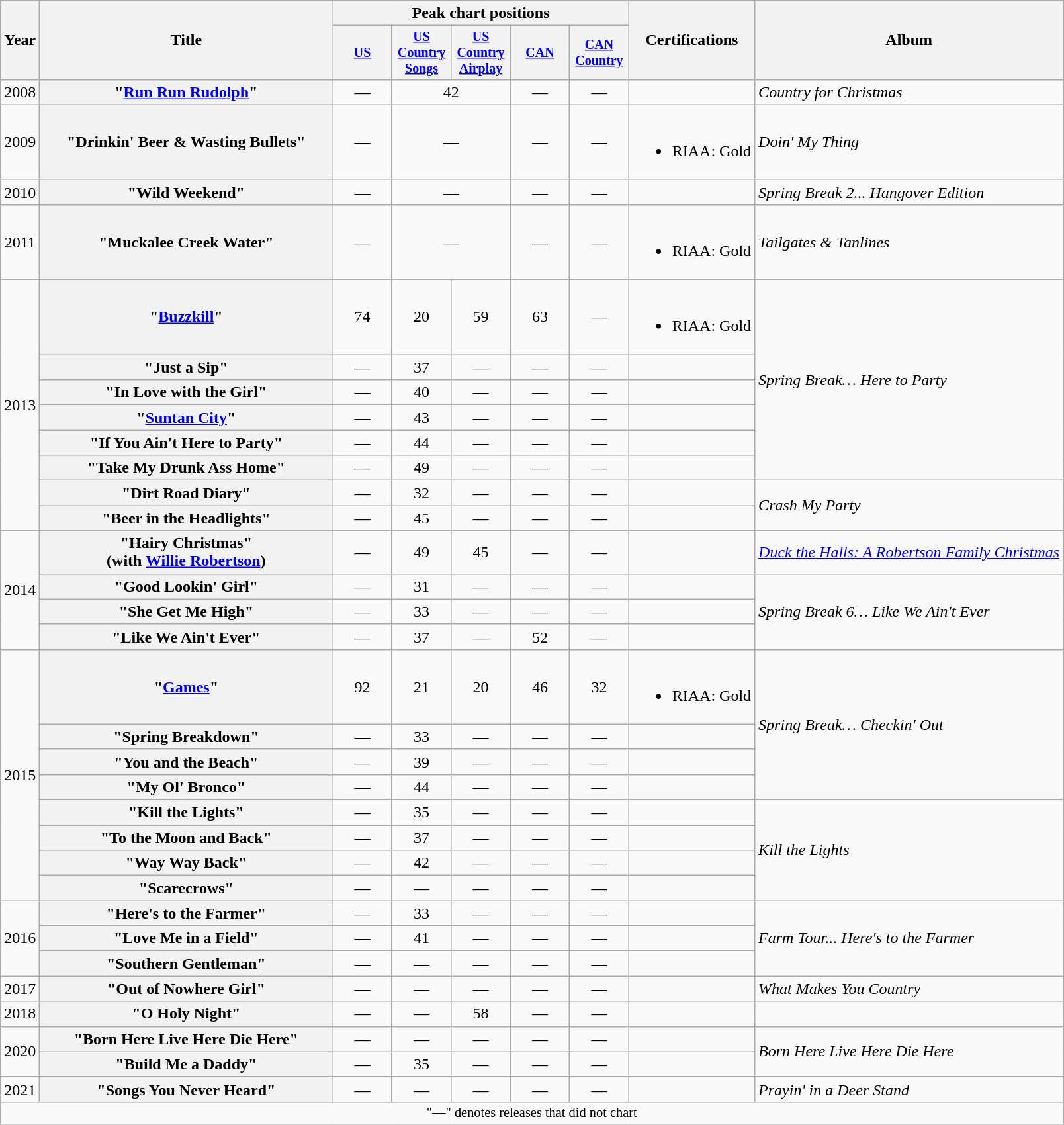<table class="wikitable plainrowheaders" style="text-align:center;">
<tr>
<th scope="col" rowspan="2">Year</th>
<th scope="col" rowspan="2" style="width:18em;">Title</th>
<th scope="col" colspan="5">Peak chart positions</th>
<th scope="col" rowspan="2">Certifications</th>
<th scope="col" rowspan="2">Album</th>
</tr>
<tr style="font-size:smaller;">
<th scope="col" style="width:4em;"><a href='#'>US</a><br></th>
<th scope="col" style="width:4em;"><a href='#'>US Country Songs</a><br></th>
<th scope="col" style="width:4em;"><a href='#'>US Country Airplay</a><br></th>
<th scope="col" style="width:4em;"><a href='#'>CAN</a><br></th>
<th scope="col" style="width:4em;"><a href='#'>CAN Country</a><br></th>
</tr>
<tr>
<td>2008</td>
<th scope="row">"<a href='#'>Run Run Rudolph</a>"</th>
<td>—</td>
<td colspan="2">42</td>
<td>—</td>
<td>—</td>
<td></td>
<td style="text-align:left;"><em>Country for Christmas</em></td>
</tr>
<tr>
<td>2009</td>
<th scope="row">"Drinkin' Beer & Wasting Bullets"</th>
<td>—</td>
<td colspan="2">—</td>
<td>—</td>
<td>—</td>
<td><br><ul><li>RIAA: Gold</li></ul></td>
<td style="text-align:left;"><em>Doin' My Thing</em></td>
</tr>
<tr>
<td>2010</td>
<th scope="row">"Wild Weekend"</th>
<td>—</td>
<td colspan="2">—</td>
<td>—</td>
<td>—</td>
<td></td>
<td style="text-align:left;"><em>Spring Break 2... Hangover Edition</em></td>
</tr>
<tr>
<td>2011</td>
<th scope="row">"Muckalee Creek Water"</th>
<td>—</td>
<td colspan="2">—</td>
<td>—</td>
<td>—</td>
<td><br><ul><li>RIAA: Gold</li></ul></td>
<td style="text-align:left;"><em>Tailgates & Tanlines</em></td>
</tr>
<tr>
<td rowspan="8">2013</td>
<th scope="row">"<a href='#'>Buzzkill</a>"</th>
<td>74</td>
<td>20</td>
<td>59</td>
<td>63</td>
<td>—</td>
<td><br><ul><li>RIAA: Gold</li></ul></td>
<td style="text-align:left;" rowspan="6"><em>Spring Break… Here to Party</em></td>
</tr>
<tr>
<th scope="row">"Just a Sip"</th>
<td>—</td>
<td>37</td>
<td>—</td>
<td>—</td>
<td>—</td>
<td></td>
</tr>
<tr>
<th scope="row">"In Love with the Girl"</th>
<td>—</td>
<td>40</td>
<td>—</td>
<td>—</td>
<td>—</td>
<td></td>
</tr>
<tr>
<th scope="row">"<a href='#'>Suntan City</a>"</th>
<td>—</td>
<td>43</td>
<td>—</td>
<td>—</td>
<td>—</td>
<td></td>
</tr>
<tr>
<th scope="row">"If You Ain't Here to Party"</th>
<td>—</td>
<td>44</td>
<td>—</td>
<td>—</td>
<td>—</td>
<td></td>
</tr>
<tr>
<th scope="row">"Take My Drunk Ass Home"</th>
<td>—</td>
<td>49</td>
<td>—</td>
<td>—</td>
<td>—</td>
<td></td>
</tr>
<tr>
<th scope="row">"Dirt Road Diary"</th>
<td>—</td>
<td>32</td>
<td>—</td>
<td>—</td>
<td>—</td>
<td></td>
<td style="text-align:left;" rowspan="2"><em>Crash My Party</em></td>
</tr>
<tr>
<th scope="row">"Beer in the Headlights"</th>
<td>—</td>
<td>45</td>
<td>—</td>
<td>—</td>
<td>—</td>
<td></td>
</tr>
<tr>
<td rowspan="4">2014</td>
<th scope="row">"Hairy Christmas" <br><span>(with <a href='#'>Willie Robertson</a>)</span></th>
<td>—</td>
<td>49</td>
<td>45</td>
<td>—</td>
<td>—</td>
<td></td>
<td style="text-align:left;"><em><a href='#'>Duck the Halls: A Robertson Family Christmas</a></em></td>
</tr>
<tr>
<th scope="row">"Good Lookin' Girl"</th>
<td>—</td>
<td>31</td>
<td>—</td>
<td>—</td>
<td>—</td>
<td></td>
<td style="text-align:left;" rowspan="3"><em>Spring Break 6… Like We Ain't Ever</em></td>
</tr>
<tr>
<th scope="row">"She Get Me High"</th>
<td>—</td>
<td>33</td>
<td>—</td>
<td>—</td>
<td>—</td>
<td></td>
</tr>
<tr>
<th scope="row">"Like We Ain't Ever"</th>
<td>—</td>
<td>37</td>
<td>—</td>
<td>52</td>
<td>—</td>
<td></td>
</tr>
<tr>
<td rowspan="8">2015</td>
<th scope="row">"<a href='#'>Games</a>"</th>
<td>92</td>
<td>21</td>
<td>20</td>
<td>46</td>
<td>32</td>
<td><br><ul><li>RIAA: Gold</li></ul></td>
<td style="text-align:left;" rowspan="4"><em>Spring Break… Checkin' Out</em></td>
</tr>
<tr>
<th scope="row">"Spring Breakdown"</th>
<td>—</td>
<td>33</td>
<td>—</td>
<td>—</td>
<td>—</td>
<td></td>
</tr>
<tr>
<th scope="row">"You and the Beach"</th>
<td>—</td>
<td>39</td>
<td>—</td>
<td>—</td>
<td>—</td>
<td></td>
</tr>
<tr>
<th scope="row">"My Ol' Bronco"</th>
<td>—</td>
<td>44</td>
<td>—</td>
<td>—</td>
<td>—</td>
<td></td>
</tr>
<tr>
<th scope="row">"Kill the Lights"</th>
<td>—</td>
<td>35</td>
<td>—</td>
<td>—</td>
<td>—</td>
<td></td>
<td style="text-align:left;" rowspan="4"><em>Kill the Lights</em></td>
</tr>
<tr>
<th scope="row">"To the Moon and Back"</th>
<td>—</td>
<td>37</td>
<td>—</td>
<td>—</td>
<td>—</td>
<td></td>
</tr>
<tr>
<th scope="row">"Way Way Back"</th>
<td>—</td>
<td>42</td>
<td>—</td>
<td>—</td>
<td>—</td>
<td></td>
</tr>
<tr>
<th scope="row">"Scarecrows"</th>
<td>—</td>
<td>—</td>
<td>—</td>
<td>—</td>
<td>—</td>
<td></td>
</tr>
<tr>
<td rowspan="3">2016</td>
<th scope="row">"Here's to the Farmer"</th>
<td>—</td>
<td>33</td>
<td>—</td>
<td>—</td>
<td>—</td>
<td></td>
<td style="text-align:left;" rowspan="3"><em>Farm Tour... Here's to the Farmer</em></td>
</tr>
<tr>
<th scope="row">"Love Me in a Field"</th>
<td>—</td>
<td>41</td>
<td>—</td>
<td>—</td>
<td>—</td>
<td></td>
</tr>
<tr>
<th scope="row">"Southern Gentleman"</th>
<td>—</td>
<td>—</td>
<td>—</td>
<td>—</td>
<td>—</td>
<td></td>
</tr>
<tr>
<td>2017</td>
<th scope="row">"Out of Nowhere Girl"</th>
<td>—</td>
<td>—</td>
<td>—</td>
<td>—</td>
<td>—</td>
<td></td>
<td style="text-align:left;"><em>What Makes You Country</em></td>
</tr>
<tr>
<td>2018</td>
<th scope="row">"O Holy Night"</th>
<td>—</td>
<td>—</td>
<td>58</td>
<td>—</td>
<td>—</td>
<td></td>
<td></td>
</tr>
<tr>
<td rowspan="2">2020</td>
<th scope="row">"Born Here Live Here Die Here"</th>
<td>—</td>
<td>—</td>
<td>—</td>
<td>—</td>
<td>—</td>
<td></td>
<td style="text-align:left;" rowspan="2"><em>Born Here Live Here Die Here</em></td>
</tr>
<tr>
<th scope="row">"Build Me a Daddy"</th>
<td>—</td>
<td>35</td>
<td>—</td>
<td>—</td>
<td>—</td>
<td></td>
</tr>
<tr>
<td>2021</td>
<th scope="row">"Songs You Never Heard"</th>
<td>—</td>
<td>—</td>
<td>—</td>
<td>—</td>
<td>—</td>
<td></td>
<td style="text-align:left;"><em>Prayin' in a Deer Stand</em></td>
</tr>
<tr>
<td colspan="9" style="font-size:85%">"—" denotes releases that did not chart</td>
</tr>
</table>
